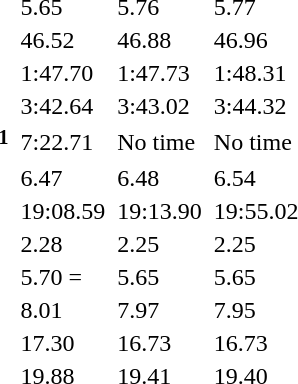<table>
<tr>
<td></td>
<td></td>
<td>5.65</td>
<td></td>
<td>5.76</td>
<td></td>
<td>5.77</td>
</tr>
<tr>
<td></td>
<td></td>
<td>46.52</td>
<td></td>
<td>46.88</td>
<td></td>
<td>46.96</td>
</tr>
<tr>
<td></td>
<td></td>
<td>1:47.70</td>
<td></td>
<td>1:47.73</td>
<td></td>
<td>1:48.31</td>
</tr>
<tr>
<td></td>
<td></td>
<td>3:42.64</td>
<td></td>
<td>3:43.02</td>
<td></td>
<td>3:44.32</td>
</tr>
<tr>
<td><sup><strong>1</strong></sup></td>
<td></td>
<td>7:22.71</td>
<td></td>
<td>No time</td>
<td></td>
<td>No time</td>
</tr>
<tr>
<td></td>
<td></td>
<td>6.47</td>
<td></td>
<td>6.48</td>
<td></td>
<td>6.54</td>
</tr>
<tr>
<td></td>
<td></td>
<td>19:08.59 </td>
<td></td>
<td>19:13.90</td>
<td></td>
<td>19:55.02</td>
</tr>
<tr>
<td></td>
<td></td>
<td>2.28</td>
<td></td>
<td>2.25</td>
<td></td>
<td>2.25</td>
</tr>
<tr>
<td></td>
<td></td>
<td>5.70 =</td>
<td></td>
<td>5.65</td>
<td></td>
<td>5.65</td>
</tr>
<tr>
<td></td>
<td></td>
<td>8.01</td>
<td></td>
<td>7.97</td>
<td></td>
<td>7.95</td>
</tr>
<tr>
<td></td>
<td></td>
<td>17.30 </td>
<td></td>
<td>16.73</td>
<td></td>
<td>16.73</td>
</tr>
<tr>
<td></td>
<td></td>
<td>19.88</td>
<td></td>
<td>19.41</td>
<td></td>
<td>19.40</td>
</tr>
</table>
